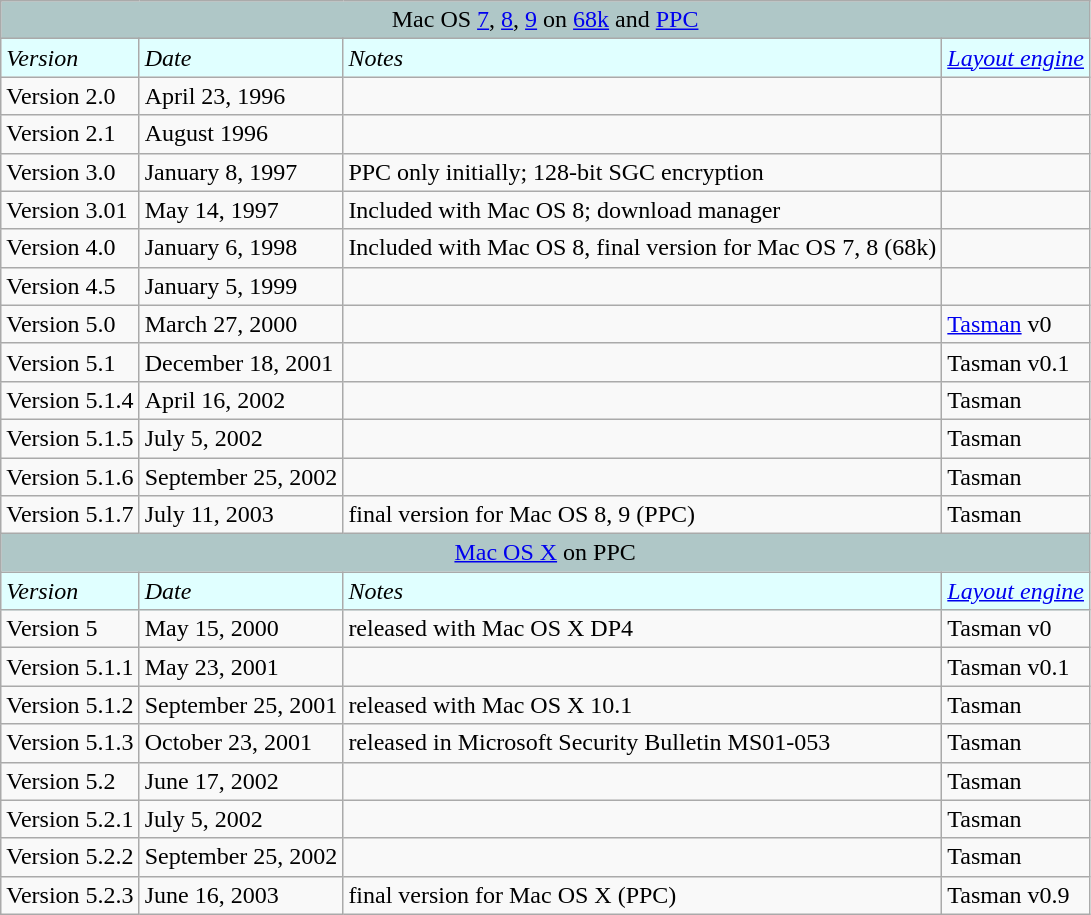<table class="wikitable collapsible">
<tr>
<td colspan="4" align="center"  bgcolor="#AFC7C7">Mac OS <a href='#'>7</a>, <a href='#'>8</a>, <a href='#'>9</a> on <a href='#'>68k</a> and <a href='#'>PPC</a></td>
</tr>
<tr>
<td bgcolor="#E0FFFF"><em>Version</em></td>
<td bgcolor="#E0FFFF"><em>Date</em></td>
<td bgcolor="#E0FFFF"><em>Notes</em></td>
<td bgcolor="#E0FFFF"><em><a href='#'>Layout engine</a></em></td>
</tr>
<tr>
<td>Version 2.0</td>
<td>April 23, 1996</td>
<td></td>
<td></td>
</tr>
<tr>
<td>Version 2.1</td>
<td>August 1996</td>
<td></td>
<td></td>
</tr>
<tr>
<td>Version 3.0</td>
<td>January 8, 1997</td>
<td>PPC only initially; 128-bit SGC encryption</td>
<td></td>
</tr>
<tr>
<td>Version 3.01</td>
<td>May 14, 1997</td>
<td>Included with Mac OS 8; download manager</td>
<td></td>
</tr>
<tr>
<td>Version 4.0</td>
<td>January 6, 1998</td>
<td>Included with Mac OS 8, final version for Mac OS 7, 8 (68k)</td>
<td></td>
</tr>
<tr>
<td>Version 4.5</td>
<td>January 5, 1999</td>
<td></td>
<td></td>
</tr>
<tr>
<td>Version 5.0</td>
<td>March 27, 2000</td>
<td></td>
<td><a href='#'>Tasman</a> v0</td>
</tr>
<tr>
<td>Version 5.1</td>
<td>December 18, 2001</td>
<td></td>
<td>Tasman v0.1</td>
</tr>
<tr>
<td>Version 5.1.4</td>
<td>April 16, 2002</td>
<td></td>
<td>Tasman</td>
</tr>
<tr>
<td>Version 5.1.5</td>
<td>July 5, 2002</td>
<td></td>
<td>Tasman</td>
</tr>
<tr>
<td>Version 5.1.6</td>
<td>September 25, 2002</td>
<td></td>
<td>Tasman</td>
</tr>
<tr>
<td>Version 5.1.7</td>
<td>July 11, 2003</td>
<td>final version for Mac OS 8, 9 (PPC)</td>
<td>Tasman</td>
</tr>
<tr>
<td colspan="4" align="center"  bgcolor="#AFC7C7"><a href='#'>Mac OS X</a> on PPC</td>
</tr>
<tr>
<td bgcolor="#E0FFFF"><em>Version</em></td>
<td bgcolor="#E0FFFF"><em>Date</em></td>
<td bgcolor="#E0FFFF"><em>Notes</em></td>
<td bgcolor="#E0FFFF"><em><a href='#'>Layout engine</a></em></td>
</tr>
<tr>
<td>Version 5</td>
<td>May 15, 2000</td>
<td>released with Mac OS X DP4</td>
<td>Tasman v0</td>
</tr>
<tr>
<td>Version 5.1.1</td>
<td>May 23, 2001</td>
<td></td>
<td>Tasman v0.1</td>
</tr>
<tr>
<td>Version 5.1.2</td>
<td>September 25, 2001</td>
<td>released with Mac OS X 10.1</td>
<td>Tasman</td>
</tr>
<tr>
<td>Version 5.1.3</td>
<td>October 23, 2001</td>
<td>released in Microsoft Security Bulletin MS01-053</td>
<td>Tasman</td>
</tr>
<tr>
<td>Version 5.2</td>
<td>June 17, 2002</td>
<td></td>
<td>Tasman</td>
</tr>
<tr>
<td>Version 5.2.1</td>
<td>July 5, 2002</td>
<td></td>
<td>Tasman</td>
</tr>
<tr>
<td>Version 5.2.2</td>
<td>September 25, 2002</td>
<td></td>
<td>Tasman</td>
</tr>
<tr>
<td>Version 5.2.3</td>
<td>June 16, 2003</td>
<td>final version for Mac OS X (PPC)</td>
<td>Tasman v0.9</td>
</tr>
</table>
